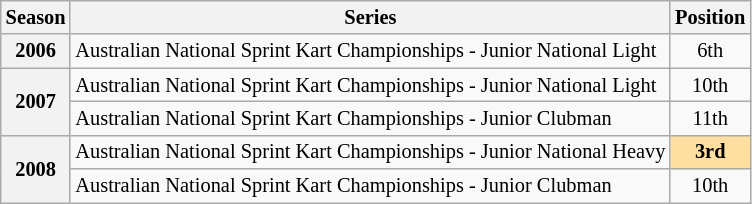<table class="wikitable" style="font-size: 85%; text-align:center">
<tr>
<th>Season</th>
<th>Series</th>
<th>Position</th>
</tr>
<tr>
<th>2006</th>
<td align=left>Australian National Sprint Kart Championships - Junior National Light</td>
<td>6th</td>
</tr>
<tr>
<th rowspan=2>2007</th>
<td align=left>Australian National Sprint Kart Championships - Junior National Light</td>
<td>10th</td>
</tr>
<tr>
<td align=left>Australian National Sprint Kart Championships - Junior Clubman</td>
<td>11th</td>
</tr>
<tr>
<th rowspan=2>2008</th>
<td align=left>Australian National Sprint Kart Championships - Junior National Heavy</td>
<td align=center style="background: #ffdf9f"><strong>3rd</strong></td>
</tr>
<tr>
<td align=left>Australian National Sprint Kart Championships - Junior Clubman</td>
<td>10th</td>
</tr>
</table>
